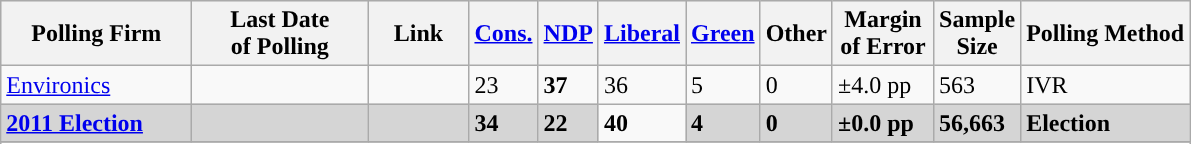<table class="wikitable sortable">
<tr style="background:#e9e9e9;">
<th style="width:120px">Polling Firm</th>
<th style="width:110px">Last Date<br>of Polling</th>
<th style="width:60px" class="unsortable">Link</th>
<th style="background-color:"><strong><a href='#'>Cons.</a></strong></th>
<th style="background-color:"><strong><a href='#'>NDP</a></strong></th>
<th style="background-color:"><strong><a href='#'>Liberal</a></strong></th>
<th style="background-color:"><strong><a href='#'>Green</a></strong></th>
<th style="background-color:"><strong>Other</strong></th>
<th style="width:60px;" class=unsortable>Margin<br>of Error</th>
<th style="width:50px;" class=unsortable>Sample<br>Size</th>
<th class=unsortable>Polling Method</th>
</tr>
<tr>
<td><a href='#'>Environics</a></td>
<td></td>
<td></td>
<td>23</td>
<td><strong>37</strong></td>
<td>36</td>
<td>5</td>
<td>0</td>
<td>±4.0 pp</td>
<td>563</td>
<td>IVR</td>
</tr>
<tr>
<td style="background:#D5D5D5"><strong><a href='#'>2011 Election</a></strong></td>
<td style="background:#D5D5D5"><strong></strong></td>
<td style="background:#D5D5D5"></td>
<td style="background:#D5D5D5"><strong>34</strong></td>
<td style="background:#D5D5D5"><strong>22</strong></td>
<td><strong>40</strong></td>
<td style="background:#D5D5D5"><strong>4</strong></td>
<td style="background:#D5D5D5"><strong>0</strong></td>
<td style="background:#D5D5D5"><strong>±0.0 pp</strong></td>
<td style="background:#D5D5D5"><strong>56,663</strong></td>
<td style="background:#D5D5D5"><strong>Election</strong></td>
</tr>
<tr>
</tr>
<tr>
</tr>
</table>
